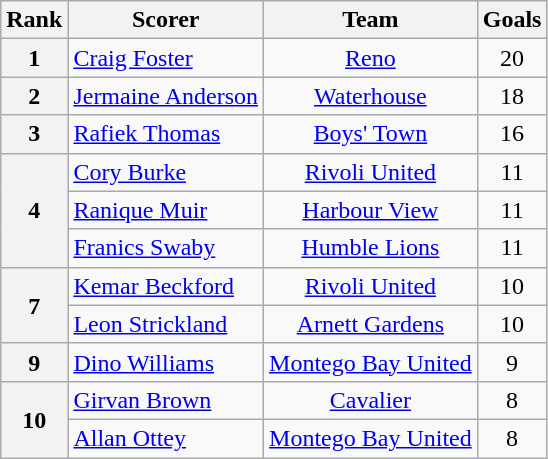<table class="wikitable" style="text-align:center">
<tr>
<th>Rank</th>
<th>Scorer</th>
<th>Team</th>
<th>Goals</th>
</tr>
<tr>
<th rowspan="1">1</th>
<td align="left"> <a href='#'>Craig Foster</a></td>
<td align="center"><a href='#'>Reno</a></td>
<td>20</td>
</tr>
<tr>
<th rowspan="1">2</th>
<td align="left"> <a href='#'>Jermaine Anderson</a></td>
<td align="center"><a href='#'>Waterhouse</a></td>
<td>18</td>
</tr>
<tr>
<th rowspan="1">3</th>
<td align="left"> <a href='#'>Rafiek Thomas</a></td>
<td align="center"><a href='#'>Boys' Town</a></td>
<td>16</td>
</tr>
<tr>
<th rowspan="3">4</th>
<td align="left"> <a href='#'>Cory Burke</a></td>
<td align="center"><a href='#'>Rivoli United</a></td>
<td>11</td>
</tr>
<tr>
<td align="left"> <a href='#'>Ranique Muir</a></td>
<td align="center"><a href='#'>Harbour View</a></td>
<td>11</td>
</tr>
<tr>
<td align="left"> <a href='#'>Franics Swaby</a></td>
<td align="center"><a href='#'>Humble Lions</a></td>
<td>11</td>
</tr>
<tr>
<th rowspan="2">7</th>
<td align="left"> <a href='#'>Kemar Beckford</a></td>
<td align="center"><a href='#'>Rivoli United</a></td>
<td>10</td>
</tr>
<tr>
<td align="left"> <a href='#'>Leon Strickland</a></td>
<td align="center"><a href='#'>Arnett Gardens</a></td>
<td>10</td>
</tr>
<tr>
<th rowspan="1">9</th>
<td align="left"> <a href='#'>Dino Williams</a></td>
<td align="center"><a href='#'>Montego Bay United</a></td>
<td>9</td>
</tr>
<tr>
<th rowspan="2">10</th>
<td align="left"> <a href='#'>Girvan Brown</a></td>
<td align="center"><a href='#'>Cavalier</a></td>
<td>8</td>
</tr>
<tr>
<td align="left"> <a href='#'>Allan Ottey</a></td>
<td align="center"><a href='#'>Montego Bay United</a></td>
<td>8</td>
</tr>
</table>
